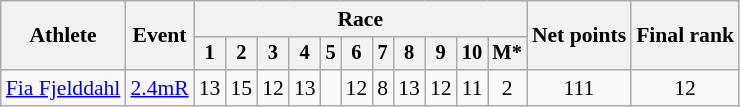<table class="wikitable" style="font-size:90%">
<tr>
<th rowspan="2">Athlete</th>
<th rowspan="2">Event</th>
<th colspan=11>Race</th>
<th rowspan=2>Net points</th>
<th rowspan=2>Final rank</th>
</tr>
<tr style="font-size:95%">
<th>1</th>
<th>2</th>
<th>3</th>
<th>4</th>
<th>5</th>
<th>6</th>
<th>7</th>
<th>8</th>
<th>9</th>
<th>10</th>
<th>M*</th>
</tr>
<tr align=center>
<td align=left><a href='#'>Fia Fjelddahl</a></td>
<td align=left><a href='#'>2.4mR</a></td>
<td>13</td>
<td>15</td>
<td>12</td>
<td>13</td>
<td><s></s></td>
<td>12</td>
<td>8</td>
<td>13</td>
<td>12</td>
<td>11</td>
<td>2</td>
<td>111</td>
<td>12</td>
</tr>
</table>
